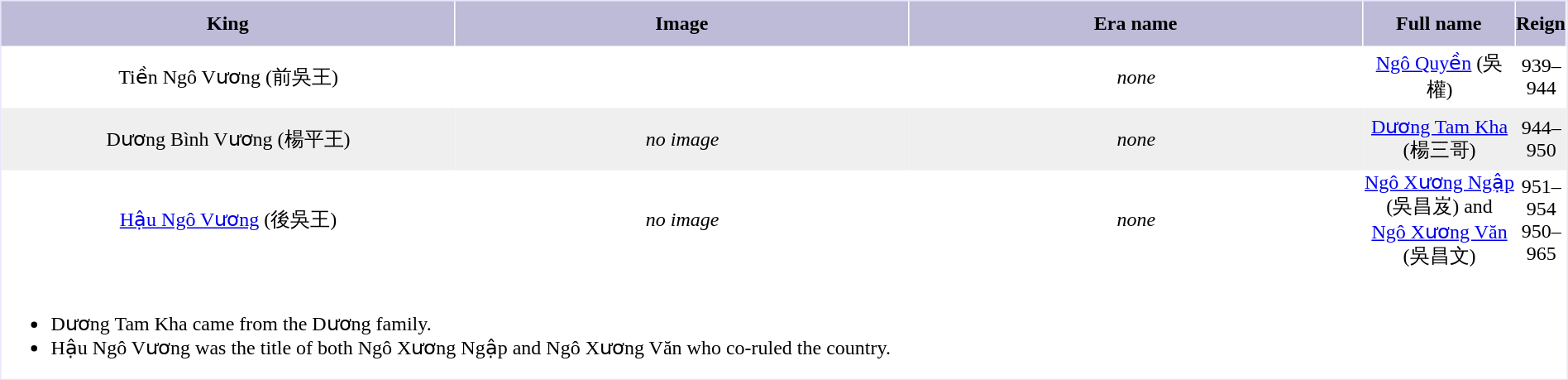<table width=100% cellpadding=0 cellspacing=0 style="text-align: center; border: 1px solid #E6E6FA;">
<tr bgcolor="#BDBBD7" style="height:36px;">
<th width="30%" style="border-right: 1px solid #FFFFFF;">King</th>
<th width="30%" style="border-right: 1px solid #FFFFFF;">Image</th>
<th width="30%" style="border-right: 1px solid #FFFFFF;">Era name</th>
<th width="30%" style="border-right: 1px solid #FFFFFF;">Full name</th>
<th width="30%" colspan="3" style="border-right: 1px solid #FFFFFF;">Reign</th>
</tr>
<tr style="height:50px;">
<td>Tiền Ngô Vương (前吳王)</td>
<td></td>
<td><em>none</em></td>
<td><a href='#'>Ngô Quyền</a> (吳權)</td>
<td>939–944</td>
</tr>
<tr style="height:50px;" bgcolor="#EFEFEF">
<td>Dương Bình Vương (楊平王)</td>
<td><em> no image</em></td>
<td><em>none</em></td>
<td><a href='#'>Dương Tam Kha</a> (楊三哥)</td>
<td>944–950</td>
</tr>
<tr style="height:50px;">
<td><a href='#'>Hậu Ngô Vương</a> (後吳王)</td>
<td><em> no image</em></td>
<td><em>none</em></td>
<td><a href='#'>Ngô Xương Ngập</a> (吳昌岌) and <br> <a href='#'>Ngô Xương Văn</a> (吳昌文)</td>
<td>951–954 <br> 950–965</td>
</tr>
<tr>
<td colspan=4 align=left><br><ul><li> Dương Tam Kha came from the Dương family.</li><li> Hậu Ngô Vương was the title of both Ngô Xương Ngập and Ngô Xương Văn who co-ruled the country.</li></ul></td>
</tr>
</table>
